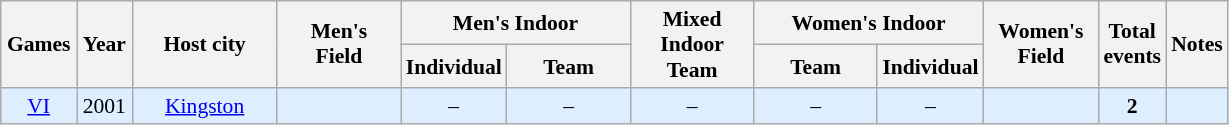<table class="wikitable" style="text-align:center; font-size:90%;">
<tr>
<th rowspan=2 scope="col" style="padding:0.25em;">Games</th>
<th rowspan=2 scope="col" style="padding:0.25em;">Year</th>
<th rowspan=2 scope="col" style="width:6.25em;">Host city</th>
<th rowspan=2 style="width:5.25em;">Men's<br>Field</th>
<th colspan=2 style="line-height:115%;">Men's Indoor</th>
<th rowspan=2 style="width:5.25em;">Mixed<br>Indoor<br>Team</th>
<th colspan=2 style="line-height:115%;">Women's Indoor</th>
<th rowspan=2 style="width:5.25em; padding:0px;">Women's<br>Field</th>
<th rowspan=2>Total<br>events</th>
<th rowspan=2>Notes</th>
</tr>
<tr>
<th style="line-height:115%; width:5.25em, padding:0px;">Individual</th>
<th style="line-height:115%; width:5.25em;">Team</th>
<th style="line-height:115%; width:5.25em;">Team</th>
<th style="line-height:115%; width:5.25em, padding:0px;">Individual</th>
</tr>
<tr bgcolor=#def>
<td align=center><a href='#'>VI</a></td>
<td>2001 </td>
<td><a href='#'>Kingston</a> </td>
<td><br></td>
<td>–</td>
<td>–</td>
<td>–</td>
<td>–</td>
<td>–</td>
<td><br></td>
<td><strong>2</strong></td>
<td></td>
</tr>
</table>
